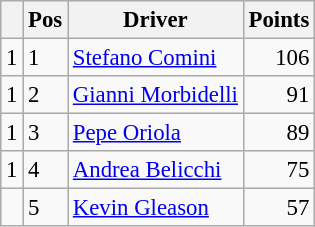<table class="wikitable" style="font-size: 95%;">
<tr>
<th></th>
<th>Pos</th>
<th>Driver</th>
<th>Points</th>
</tr>
<tr>
<td align="left"> 1</td>
<td>1</td>
<td> <a href='#'>Stefano Comini</a></td>
<td align="right">106</td>
</tr>
<tr>
<td align="left"> 1</td>
<td>2</td>
<td> <a href='#'>Gianni Morbidelli</a></td>
<td align="right">91</td>
</tr>
<tr>
<td align="left"> 1</td>
<td>3</td>
<td> <a href='#'>Pepe Oriola</a></td>
<td align="right">89</td>
</tr>
<tr>
<td align="left"> 1</td>
<td>4</td>
<td> <a href='#'>Andrea Belicchi</a></td>
<td align="right">75</td>
</tr>
<tr>
<td align="left"></td>
<td>5</td>
<td> <a href='#'>Kevin Gleason</a></td>
<td align="right">57</td>
</tr>
</table>
